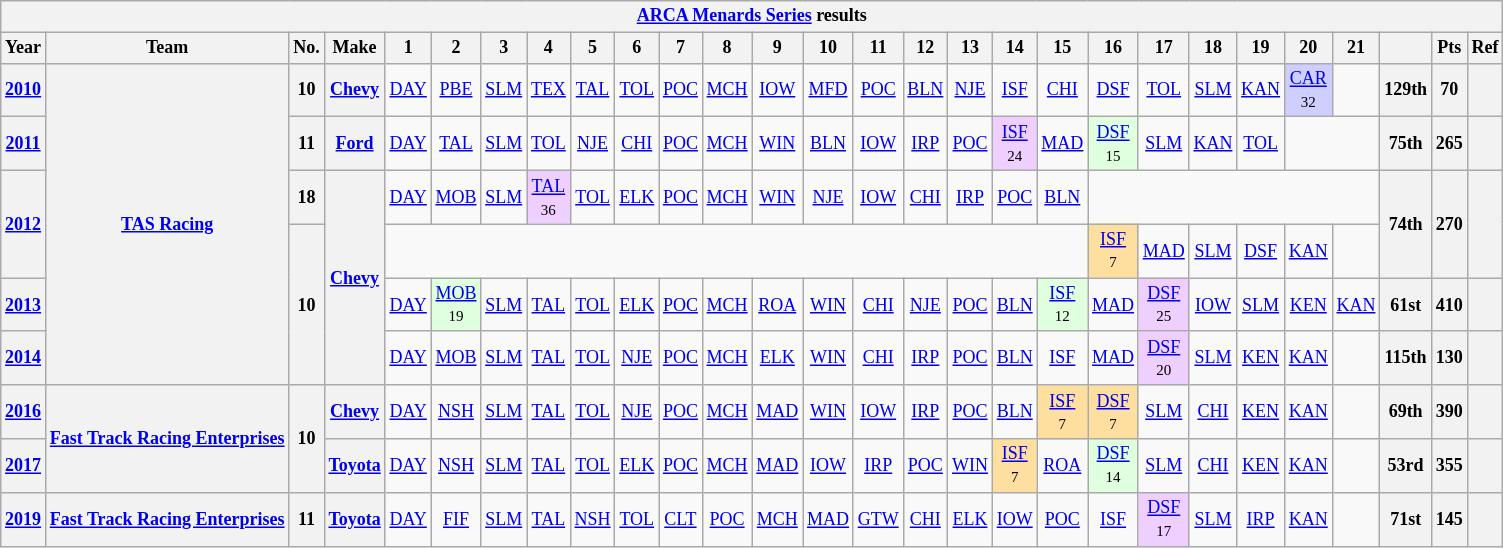<table class="wikitable" style="text-align:center; font-size:75%">
<tr>
<th colspan=45><a href='#'>ARCA Menards Series</a> results</th>
</tr>
<tr>
<th>Year</th>
<th>Team</th>
<th>No.</th>
<th>Make</th>
<th>1</th>
<th>2</th>
<th>3</th>
<th>4</th>
<th>5</th>
<th>6</th>
<th>7</th>
<th>8</th>
<th>9</th>
<th>10</th>
<th>11</th>
<th>12</th>
<th>13</th>
<th>14</th>
<th>15</th>
<th>16</th>
<th>17</th>
<th>18</th>
<th>19</th>
<th>20</th>
<th>21</th>
<th></th>
<th>Pts</th>
<th>Ref</th>
</tr>
<tr>
<th><a href='#'>2010</a></th>
<th rowspan=6><a href='#'>TAS Racing</a></th>
<th>10</th>
<th><a href='#'>Chevy</a></th>
<td><a href='#'>DAY</a></td>
<td><a href='#'>PBE</a></td>
<td><a href='#'>SLM</a></td>
<td><a href='#'>TEX</a></td>
<td><a href='#'>TAL</a></td>
<td><a href='#'>TOL</a></td>
<td><a href='#'>POC</a></td>
<td><a href='#'>MCH</a></td>
<td><a href='#'>IOW</a></td>
<td><a href='#'>MFD</a></td>
<td><a href='#'>POC</a></td>
<td><a href='#'>BLN</a></td>
<td><a href='#'>NJE</a></td>
<td><a href='#'>ISF</a></td>
<td><a href='#'>CHI</a></td>
<td><a href='#'>DSF</a></td>
<td><a href='#'>TOL</a></td>
<td><a href='#'>SLM</a></td>
<td><a href='#'>KAN</a></td>
<td style="background:#CFCFFF;"><a href='#'>CAR</a><br><small>32</small></td>
<td></td>
<th>129th</th>
<th>70</th>
<th></th>
</tr>
<tr>
<th><a href='#'>2011</a></th>
<th>11</th>
<th><a href='#'>Ford</a></th>
<td><a href='#'>DAY</a></td>
<td><a href='#'>TAL</a></td>
<td><a href='#'>SLM</a></td>
<td><a href='#'>TOL</a></td>
<td><a href='#'>NJE</a></td>
<td><a href='#'>CHI</a></td>
<td><a href='#'>POC</a></td>
<td><a href='#'>MCH</a></td>
<td><a href='#'>WIN</a></td>
<td><a href='#'>BLN</a></td>
<td><a href='#'>IOW</a></td>
<td><a href='#'>IRP</a></td>
<td><a href='#'>POC</a></td>
<td style="background:#EFCFFF;"><a href='#'>ISF</a><br><small>24</small></td>
<td><a href='#'>MAD</a></td>
<td style="background:#DFFFDF;"><a href='#'>DSF</a><br><small>15</small></td>
<td><a href='#'>SLM</a></td>
<td><a href='#'>KAN</a></td>
<td><a href='#'>TOL</a></td>
<td colspan=2></td>
<th>75th</th>
<th>265</th>
<th></th>
</tr>
<tr>
<th rowspan=2><a href='#'>2012</a></th>
<th>18</th>
<th rowspan=4><a href='#'>Chevy</a></th>
<td><a href='#'>DAY</a></td>
<td><a href='#'>MOB</a></td>
<td><a href='#'>SLM</a></td>
<td style="background:#EFCFFF;"><a href='#'>TAL</a><br><small>36</small></td>
<td><a href='#'>TOL</a></td>
<td><a href='#'>ELK</a></td>
<td><a href='#'>POC</a></td>
<td><a href='#'>MCH</a></td>
<td><a href='#'>WIN</a></td>
<td><a href='#'>NJE</a></td>
<td><a href='#'>IOW</a></td>
<td><a href='#'>CHI</a></td>
<td><a href='#'>IRP</a></td>
<td><a href='#'>POC</a></td>
<td><a href='#'>BLN</a></td>
<td colspan=6></td>
<th rowspan=2>74th</th>
<th rowspan=2>270</th>
<th rowspan=2></th>
</tr>
<tr>
<th rowspan=3>10</th>
<td colspan=15></td>
<td style="background:#FFDF9F;"><a href='#'>ISF</a><br><small>7</small></td>
<td><a href='#'>MAD</a></td>
<td><a href='#'>SLM</a></td>
<td><a href='#'>DSF</a></td>
<td><a href='#'>KAN</a></td>
<td></td>
</tr>
<tr>
<th><a href='#'>2013</a></th>
<td><a href='#'>DAY</a></td>
<td style="background:#DFFFDF;"><a href='#'>MOB</a><br><small>19</small></td>
<td><a href='#'>SLM</a></td>
<td><a href='#'>TAL</a></td>
<td><a href='#'>TOL</a></td>
<td><a href='#'>ELK</a></td>
<td><a href='#'>POC</a></td>
<td><a href='#'>MCH</a></td>
<td><a href='#'>ROA</a></td>
<td><a href='#'>WIN</a></td>
<td><a href='#'>CHI</a></td>
<td><a href='#'>NJE</a></td>
<td><a href='#'>POC</a></td>
<td><a href='#'>BLN</a></td>
<td style="background:#DFFFDF;"><a href='#'>ISF</a><br><small>12</small></td>
<td><a href='#'>MAD</a></td>
<td style="background:#EFCFFF;"><a href='#'>DSF</a><br><small>25</small></td>
<td><a href='#'>IOW</a></td>
<td><a href='#'>SLM</a></td>
<td><a href='#'>KEN</a></td>
<td><a href='#'>KAN</a></td>
<th>61st</th>
<th>410</th>
<th></th>
</tr>
<tr>
<th><a href='#'>2014</a></th>
<td><a href='#'>DAY</a></td>
<td><a href='#'>MOB</a></td>
<td><a href='#'>SLM</a></td>
<td><a href='#'>TAL</a></td>
<td><a href='#'>TOL</a></td>
<td><a href='#'>NJE</a></td>
<td><a href='#'>POC</a></td>
<td><a href='#'>MCH</a></td>
<td><a href='#'>ELK</a></td>
<td><a href='#'>WIN</a></td>
<td><a href='#'>CHI</a></td>
<td><a href='#'>IRP</a></td>
<td><a href='#'>POC</a></td>
<td><a href='#'>BLN</a></td>
<td><a href='#'>ISF</a></td>
<td><a href='#'>MAD</a></td>
<td style="background:#EFCFFF;"><a href='#'>DSF</a><br><small>20</small></td>
<td><a href='#'>SLM</a></td>
<td><a href='#'>KEN</a></td>
<td><a href='#'>KAN</a></td>
<td></td>
<th>115th</th>
<th>130</th>
<th></th>
</tr>
<tr>
<th><a href='#'>2016</a></th>
<th rowspan=2><a href='#'>Fast Track Racing Enterprises</a></th>
<th rowspan=2>10</th>
<th><a href='#'>Chevy</a></th>
<td><a href='#'>DAY</a></td>
<td><a href='#'>NSH</a></td>
<td><a href='#'>SLM</a></td>
<td><a href='#'>TAL</a></td>
<td><a href='#'>TOL</a></td>
<td><a href='#'>NJE</a></td>
<td><a href='#'>POC</a></td>
<td><a href='#'>MCH</a></td>
<td><a href='#'>MAD</a></td>
<td><a href='#'>WIN</a></td>
<td><a href='#'>IOW</a></td>
<td><a href='#'>IRP</a></td>
<td><a href='#'>POC</a></td>
<td><a href='#'>BLN</a></td>
<td style="background:#FFDF9F;"><a href='#'>ISF</a><br><small>7</small></td>
<td style="background:#FFDF9F;"><a href='#'>DSF</a><br><small>7</small></td>
<td><a href='#'>SLM</a></td>
<td><a href='#'>CHI</a></td>
<td><a href='#'>KEN</a></td>
<td><a href='#'>KAN</a></td>
<td></td>
<th>69th</th>
<th>390</th>
<th></th>
</tr>
<tr>
<th><a href='#'>2017</a></th>
<th><a href='#'>Toyota</a></th>
<td><a href='#'>DAY</a></td>
<td><a href='#'>NSH</a></td>
<td><a href='#'>SLM</a></td>
<td><a href='#'>TAL</a></td>
<td><a href='#'>TOL</a></td>
<td><a href='#'>ELK</a></td>
<td><a href='#'>POC</a></td>
<td><a href='#'>MCH</a></td>
<td><a href='#'>MAD</a></td>
<td><a href='#'>IOW</a></td>
<td><a href='#'>IRP</a></td>
<td><a href='#'>POC</a></td>
<td><a href='#'>WIN</a></td>
<td style="background:#FFDF9F;"><a href='#'>ISF</a><br><small>7</small></td>
<td><a href='#'>ROA</a></td>
<td style="background:#DFFFDF;"><a href='#'>DSF</a><br><small>14</small></td>
<td><a href='#'>SLM</a></td>
<td><a href='#'>CHI</a></td>
<td><a href='#'>KEN</a></td>
<td><a href='#'>KAN</a></td>
<td></td>
<th>53rd</th>
<th>355</th>
<th></th>
</tr>
<tr>
<th><a href='#'>2019</a></th>
<th><a href='#'>Fast Track Racing Enterprises</a></th>
<th>11</th>
<th><a href='#'>Toyota</a></th>
<td><a href='#'>DAY</a></td>
<td><a href='#'>FIF</a></td>
<td><a href='#'>SLM</a></td>
<td><a href='#'>TAL</a></td>
<td><a href='#'>NSH</a></td>
<td><a href='#'>TOL</a></td>
<td><a href='#'>CLT</a></td>
<td><a href='#'>POC</a></td>
<td><a href='#'>MCH</a></td>
<td><a href='#'>MAD</a></td>
<td><a href='#'>GTW</a></td>
<td><a href='#'>CHI</a></td>
<td><a href='#'>ELK</a></td>
<td><a href='#'>IOW</a></td>
<td><a href='#'>POC</a></td>
<td><a href='#'>ISF</a></td>
<td style="background:#EFCFFF;"><a href='#'>DSF</a><br><small>17</small></td>
<td><a href='#'>SLM</a></td>
<td><a href='#'>IRP</a></td>
<td><a href='#'>KAN</a></td>
<td></td>
<th>71st</th>
<th>145</th>
<th></th>
</tr>
</table>
